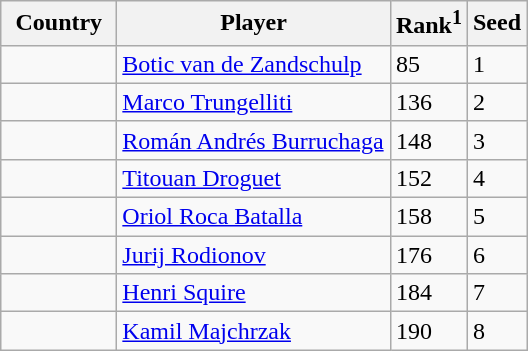<table class="sortable wikitable">
<tr>
<th width="70">Country</th>
<th width="175">Player</th>
<th>Rank<sup>1</sup></th>
<th>Seed</th>
</tr>
<tr>
<td></td>
<td><a href='#'>Botic van de Zandschulp</a></td>
<td>85</td>
<td>1</td>
</tr>
<tr>
<td></td>
<td><a href='#'>Marco Trungelliti</a></td>
<td>136</td>
<td>2</td>
</tr>
<tr>
<td></td>
<td><a href='#'>Román Andrés Burruchaga</a></td>
<td>148</td>
<td>3</td>
</tr>
<tr>
<td></td>
<td><a href='#'>Titouan Droguet</a></td>
<td>152</td>
<td>4</td>
</tr>
<tr>
<td></td>
<td><a href='#'>Oriol Roca Batalla</a></td>
<td>158</td>
<td>5</td>
</tr>
<tr>
<td></td>
<td><a href='#'>Jurij Rodionov</a></td>
<td>176</td>
<td>6</td>
</tr>
<tr>
<td></td>
<td><a href='#'>Henri Squire</a></td>
<td>184</td>
<td>7</td>
</tr>
<tr>
<td></td>
<td><a href='#'>Kamil Majchrzak</a></td>
<td>190</td>
<td>8</td>
</tr>
</table>
